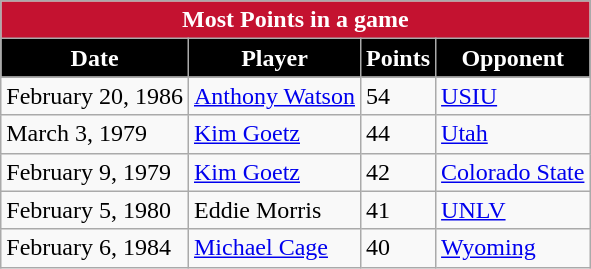<table class="wikitable" style="float:left; margin-right:1em">
<tr>
<th style="background:#C41230; color:white;" colspan=6>Most Points in a game</th>
</tr>
<tr>
<th style="background:black; color:white;">Date</th>
<th style="background:black; color:white;">Player</th>
<th style="background:black; color:white;">Points</th>
<th style="background:black; color:white;">Opponent</th>
</tr>
<tr>
<td>February 20, 1986</td>
<td><a href='#'>Anthony Watson</a></td>
<td>54</td>
<td><a href='#'>USIU</a></td>
</tr>
<tr>
<td>March 3, 1979</td>
<td><a href='#'>Kim Goetz</a></td>
<td>44</td>
<td><a href='#'>Utah</a></td>
</tr>
<tr>
<td>February 9, 1979</td>
<td><a href='#'>Kim Goetz</a></td>
<td>42</td>
<td><a href='#'>Colorado State</a></td>
</tr>
<tr>
<td>February 5, 1980</td>
<td>Eddie Morris</td>
<td>41</td>
<td><a href='#'>UNLV</a></td>
</tr>
<tr>
<td>February 6, 1984</td>
<td><a href='#'>Michael Cage</a></td>
<td>40</td>
<td><a href='#'>Wyoming</a></td>
</tr>
</table>
